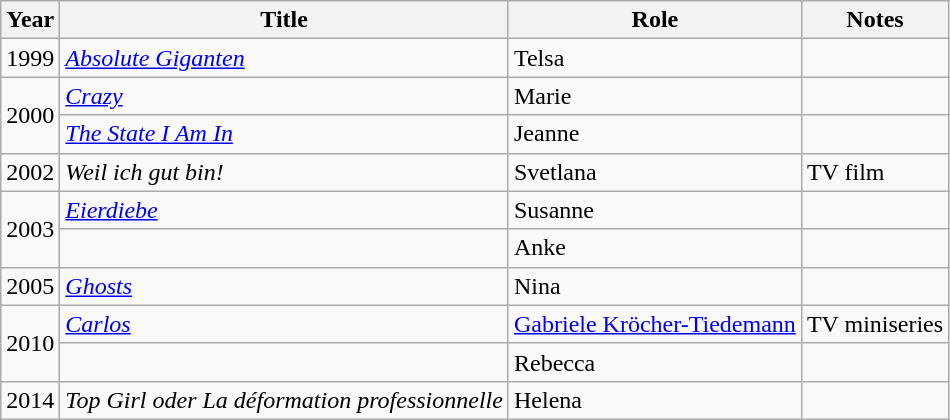<table class="wikitable sortable">
<tr>
<th>Year</th>
<th>Title</th>
<th>Role</th>
<th class="unsortable">Notes</th>
</tr>
<tr>
<td>1999</td>
<td><em><a href='#'>Absolute Giganten</a></em></td>
<td>Telsa</td>
<td></td>
</tr>
<tr>
<td rowspan=2>2000</td>
<td><em><a href='#'>Crazy</a></em></td>
<td>Marie</td>
<td></td>
</tr>
<tr>
<td><em><a href='#'>The State I Am In</a></em></td>
<td>Jeanne</td>
<td></td>
</tr>
<tr>
<td>2002</td>
<td><em>Weil ich gut bin!</em></td>
<td>Svetlana</td>
<td>TV film</td>
</tr>
<tr>
<td rowspan=2>2003</td>
<td><em><a href='#'>Eierdiebe</a></em></td>
<td>Susanne</td>
<td></td>
</tr>
<tr>
<td><em></em></td>
<td>Anke</td>
<td></td>
</tr>
<tr>
<td>2005</td>
<td><em><a href='#'>Ghosts</a></em></td>
<td>Nina</td>
<td></td>
</tr>
<tr>
<td rowspan=2>2010</td>
<td><em><a href='#'>Carlos</a></em></td>
<td><a href='#'>Gabriele Kröcher-Tiedemann</a></td>
<td>TV miniseries</td>
</tr>
<tr>
<td><em></em></td>
<td>Rebecca</td>
<td></td>
</tr>
<tr>
<td>2014</td>
<td><em>Top Girl oder La déformation professionnelle</em></td>
<td>Helena</td>
<td></td>
</tr>
</table>
